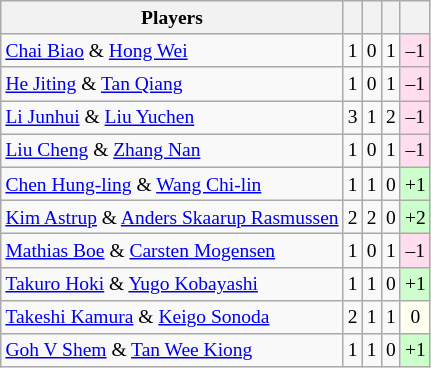<table class=wikitable style="text-align:center; font-size:small">
<tr>
<th>Players</th>
<th></th>
<th></th>
<th></th>
<th></th>
</tr>
<tr>
<td align="left"> <a href='#'>Chai Biao</a> & <a href='#'>Hong Wei</a></td>
<td>1</td>
<td>0</td>
<td>1</td>
<td bgcolor="#ffddee">–1</td>
</tr>
<tr>
<td align="left"> <a href='#'>He Jiting</a> & <a href='#'>Tan Qiang</a></td>
<td>1</td>
<td>0</td>
<td>1</td>
<td bgcolor="#ffddee">–1</td>
</tr>
<tr>
<td align="left"> <a href='#'>Li Junhui</a> & <a href='#'>Liu Yuchen</a></td>
<td>3</td>
<td>1</td>
<td>2</td>
<td bgcolor="#ffddee">–1</td>
</tr>
<tr>
<td align="left"> <a href='#'>Liu Cheng</a> & <a href='#'>Zhang Nan</a></td>
<td>1</td>
<td>0</td>
<td>1</td>
<td bgcolor="#ffddee">–1</td>
</tr>
<tr>
<td align="left"> <a href='#'>Chen Hung-ling</a> & <a href='#'>Wang Chi-lin</a></td>
<td>1</td>
<td>1</td>
<td>0</td>
<td bgcolor="#ccffcc">+1</td>
</tr>
<tr>
<td align="left"> <a href='#'>Kim Astrup</a> & <a href='#'>Anders Skaarup Rasmussen</a></td>
<td>2</td>
<td>2</td>
<td>0</td>
<td bgcolor="#ccffcc">+2</td>
</tr>
<tr>
<td align="left"> <a href='#'>Mathias Boe</a> & <a href='#'>Carsten Mogensen</a></td>
<td>1</td>
<td>0</td>
<td>1</td>
<td bgcolor="#ffddee">–1</td>
</tr>
<tr>
<td align="left"> <a href='#'>Takuro Hoki</a> & <a href='#'>Yugo Kobayashi</a></td>
<td>1</td>
<td>1</td>
<td>0</td>
<td bgcolor="#ccffcc">+1</td>
</tr>
<tr>
<td align="left"> <a href='#'>Takeshi Kamura</a> & <a href='#'>Keigo Sonoda</a></td>
<td>2</td>
<td>1</td>
<td>1</td>
<td bgcolor="#fffff0">0</td>
</tr>
<tr>
<td align="left"> <a href='#'>Goh V Shem</a> & <a href='#'>Tan Wee Kiong</a></td>
<td>1</td>
<td>1</td>
<td>0</td>
<td bgcolor="#ccffcc">+1</td>
</tr>
</table>
